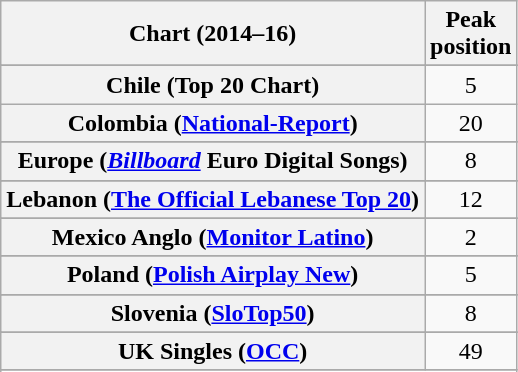<table class="wikitable sortable plainrowheaders" style="text-align:center">
<tr>
<th scope="col">Chart (2014–16)</th>
<th scope="col">Peak<br>position</th>
</tr>
<tr>
</tr>
<tr>
</tr>
<tr>
</tr>
<tr>
</tr>
<tr>
</tr>
<tr>
</tr>
<tr>
<th scope="row">Chile (Top 20 Chart)</th>
<td align="center">5</td>
</tr>
<tr>
<th scope="row">Colombia (<a href='#'>National-Report</a>)</th>
<td>20</td>
</tr>
<tr>
</tr>
<tr>
<th scope="row">Europe (<em><a href='#'>Billboard</a></em> Euro Digital Songs)</th>
<td>8</td>
</tr>
<tr>
</tr>
<tr>
</tr>
<tr>
</tr>
<tr>
</tr>
<tr>
</tr>
<tr>
<th scope="row">Lebanon (<a href='#'>The Official Lebanese Top 20</a>)</th>
<td align=center>12</td>
</tr>
<tr>
</tr>
<tr>
<th scope="row">Mexico Anglo (<a href='#'>Monitor Latino</a>)</th>
<td align=center>2</td>
</tr>
<tr>
</tr>
<tr>
</tr>
<tr>
</tr>
<tr>
</tr>
<tr>
<th scope="row">Poland (<a href='#'>Polish Airplay New</a>)</th>
<td align="center">5</td>
</tr>
<tr>
</tr>
<tr>
</tr>
<tr>
<th scope="row">Slovenia (<a href='#'>SloTop50</a>)</th>
<td align=center>8</td>
</tr>
<tr>
</tr>
<tr>
</tr>
<tr>
</tr>
<tr>
</tr>
<tr>
<th scope="row">UK Singles (<a href='#'>OCC</a>)</th>
<td>49</td>
</tr>
<tr>
</tr>
<tr>
</tr>
<tr>
</tr>
<tr>
</tr>
<tr>
</tr>
<tr>
</tr>
<tr>
</tr>
</table>
